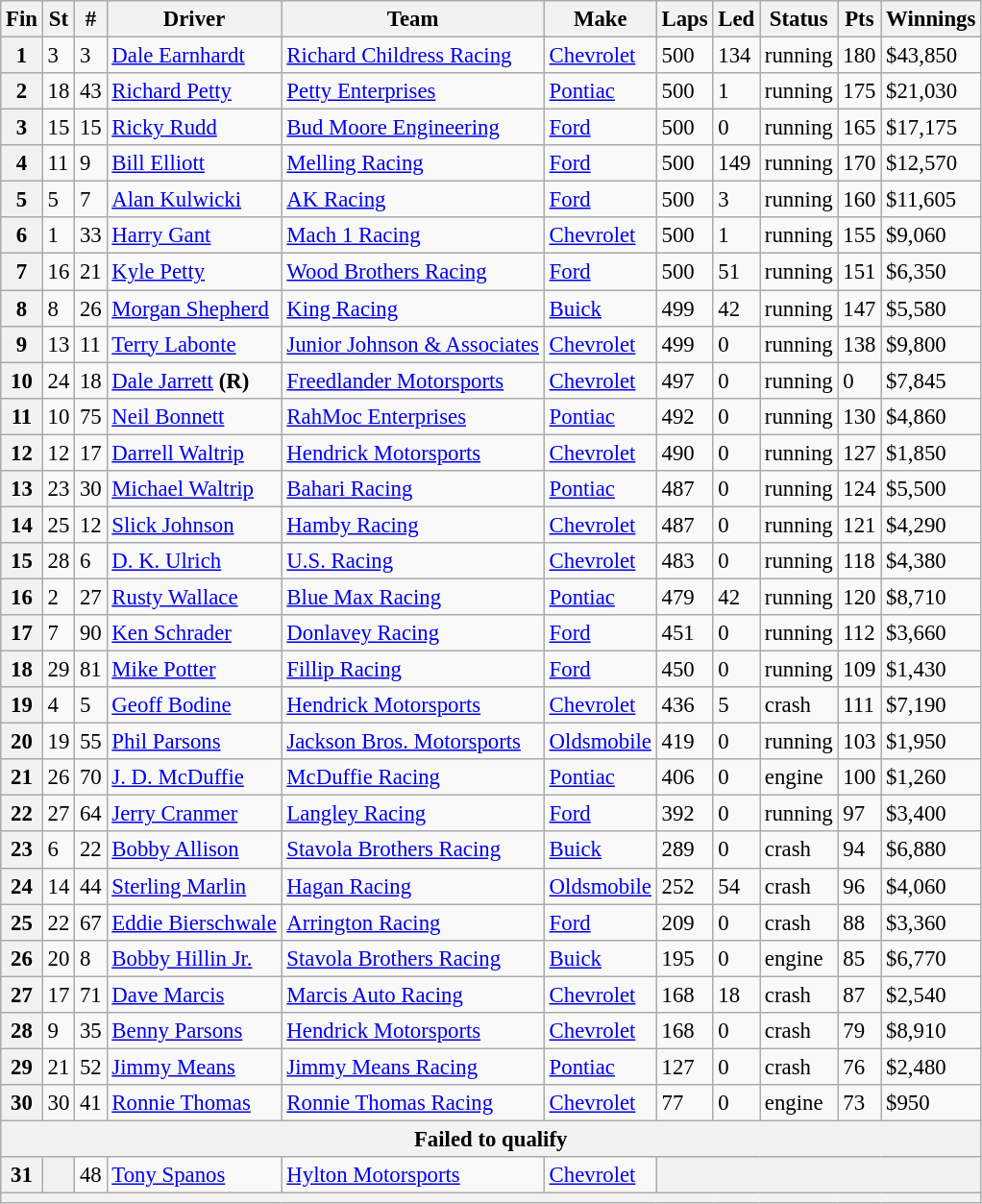<table class="wikitable" style="font-size:95%">
<tr>
<th>Fin</th>
<th>St</th>
<th>#</th>
<th>Driver</th>
<th>Team</th>
<th>Make</th>
<th>Laps</th>
<th>Led</th>
<th>Status</th>
<th>Pts</th>
<th>Winnings</th>
</tr>
<tr>
<th>1</th>
<td>3</td>
<td>3</td>
<td><a href='#'>Dale Earnhardt</a></td>
<td><a href='#'>Richard Childress Racing</a></td>
<td><a href='#'>Chevrolet</a></td>
<td>500</td>
<td>134</td>
<td>running</td>
<td>180</td>
<td>$43,850</td>
</tr>
<tr>
<th>2</th>
<td>18</td>
<td>43</td>
<td><a href='#'>Richard Petty</a></td>
<td><a href='#'>Petty Enterprises</a></td>
<td><a href='#'>Pontiac</a></td>
<td>500</td>
<td>1</td>
<td>running</td>
<td>175</td>
<td>$21,030</td>
</tr>
<tr>
<th>3</th>
<td>15</td>
<td>15</td>
<td><a href='#'>Ricky Rudd</a></td>
<td><a href='#'>Bud Moore Engineering</a></td>
<td><a href='#'>Ford</a></td>
<td>500</td>
<td>0</td>
<td>running</td>
<td>165</td>
<td>$17,175</td>
</tr>
<tr>
<th>4</th>
<td>11</td>
<td>9</td>
<td><a href='#'>Bill Elliott</a></td>
<td><a href='#'>Melling Racing</a></td>
<td><a href='#'>Ford</a></td>
<td>500</td>
<td>149</td>
<td>running</td>
<td>170</td>
<td>$12,570</td>
</tr>
<tr>
<th>5</th>
<td>5</td>
<td>7</td>
<td><a href='#'>Alan Kulwicki</a></td>
<td><a href='#'>AK Racing</a></td>
<td><a href='#'>Ford</a></td>
<td>500</td>
<td>3</td>
<td>running</td>
<td>160</td>
<td>$11,605</td>
</tr>
<tr>
<th>6</th>
<td>1</td>
<td>33</td>
<td><a href='#'>Harry Gant</a></td>
<td><a href='#'>Mach 1 Racing</a></td>
<td><a href='#'>Chevrolet</a></td>
<td>500</td>
<td>1</td>
<td>running</td>
<td>155</td>
<td>$9,060</td>
</tr>
<tr>
<th>7</th>
<td>16</td>
<td>21</td>
<td><a href='#'>Kyle Petty</a></td>
<td><a href='#'>Wood Brothers Racing</a></td>
<td><a href='#'>Ford</a></td>
<td>500</td>
<td>51</td>
<td>running</td>
<td>151</td>
<td>$6,350</td>
</tr>
<tr>
<th>8</th>
<td>8</td>
<td>26</td>
<td><a href='#'>Morgan Shepherd</a></td>
<td><a href='#'>King Racing</a></td>
<td><a href='#'>Buick</a></td>
<td>499</td>
<td>42</td>
<td>running</td>
<td>147</td>
<td>$5,580</td>
</tr>
<tr>
<th>9</th>
<td>13</td>
<td>11</td>
<td><a href='#'>Terry Labonte</a></td>
<td><a href='#'>Junior Johnson & Associates</a></td>
<td><a href='#'>Chevrolet</a></td>
<td>499</td>
<td>0</td>
<td>running</td>
<td>138</td>
<td>$9,800</td>
</tr>
<tr>
<th>10</th>
<td>24</td>
<td>18</td>
<td><a href='#'>Dale Jarrett</a> <strong>(R)</strong></td>
<td><a href='#'>Freedlander Motorsports</a></td>
<td><a href='#'>Chevrolet</a></td>
<td>497</td>
<td>0</td>
<td>running</td>
<td>0</td>
<td>$7,845</td>
</tr>
<tr>
<th>11</th>
<td>10</td>
<td>75</td>
<td><a href='#'>Neil Bonnett</a></td>
<td><a href='#'>RahMoc Enterprises</a></td>
<td><a href='#'>Pontiac</a></td>
<td>492</td>
<td>0</td>
<td>running</td>
<td>130</td>
<td>$4,860</td>
</tr>
<tr>
<th>12</th>
<td>12</td>
<td>17</td>
<td><a href='#'>Darrell Waltrip</a></td>
<td><a href='#'>Hendrick Motorsports</a></td>
<td><a href='#'>Chevrolet</a></td>
<td>490</td>
<td>0</td>
<td>running</td>
<td>127</td>
<td>$1,850</td>
</tr>
<tr>
<th>13</th>
<td>23</td>
<td>30</td>
<td><a href='#'>Michael Waltrip</a></td>
<td><a href='#'>Bahari Racing</a></td>
<td><a href='#'>Pontiac</a></td>
<td>487</td>
<td>0</td>
<td>running</td>
<td>124</td>
<td>$5,500</td>
</tr>
<tr>
<th>14</th>
<td>25</td>
<td>12</td>
<td><a href='#'>Slick Johnson</a></td>
<td><a href='#'>Hamby Racing</a></td>
<td><a href='#'>Chevrolet</a></td>
<td>487</td>
<td>0</td>
<td>running</td>
<td>121</td>
<td>$4,290</td>
</tr>
<tr>
<th>15</th>
<td>28</td>
<td>6</td>
<td><a href='#'>D. K. Ulrich</a></td>
<td><a href='#'>U.S. Racing</a></td>
<td><a href='#'>Chevrolet</a></td>
<td>483</td>
<td>0</td>
<td>running</td>
<td>118</td>
<td>$4,380</td>
</tr>
<tr>
<th>16</th>
<td>2</td>
<td>27</td>
<td><a href='#'>Rusty Wallace</a></td>
<td><a href='#'>Blue Max Racing</a></td>
<td><a href='#'>Pontiac</a></td>
<td>479</td>
<td>42</td>
<td>running</td>
<td>120</td>
<td>$8,710</td>
</tr>
<tr>
<th>17</th>
<td>7</td>
<td>90</td>
<td><a href='#'>Ken Schrader</a></td>
<td><a href='#'>Donlavey Racing</a></td>
<td><a href='#'>Ford</a></td>
<td>451</td>
<td>0</td>
<td>running</td>
<td>112</td>
<td>$3,660</td>
</tr>
<tr>
<th>18</th>
<td>29</td>
<td>81</td>
<td><a href='#'>Mike Potter</a></td>
<td><a href='#'>Fillip Racing</a></td>
<td><a href='#'>Ford</a></td>
<td>450</td>
<td>0</td>
<td>running</td>
<td>109</td>
<td>$1,430</td>
</tr>
<tr>
<th>19</th>
<td>4</td>
<td>5</td>
<td><a href='#'>Geoff Bodine</a></td>
<td><a href='#'>Hendrick Motorsports</a></td>
<td><a href='#'>Chevrolet</a></td>
<td>436</td>
<td>5</td>
<td>crash</td>
<td>111</td>
<td>$7,190</td>
</tr>
<tr>
<th>20</th>
<td>19</td>
<td>55</td>
<td><a href='#'>Phil Parsons</a></td>
<td><a href='#'>Jackson Bros. Motorsports</a></td>
<td><a href='#'>Oldsmobile</a></td>
<td>419</td>
<td>0</td>
<td>running</td>
<td>103</td>
<td>$1,950</td>
</tr>
<tr>
<th>21</th>
<td>26</td>
<td>70</td>
<td><a href='#'>J. D. McDuffie</a></td>
<td><a href='#'>McDuffie Racing</a></td>
<td><a href='#'>Pontiac</a></td>
<td>406</td>
<td>0</td>
<td>engine</td>
<td>100</td>
<td>$1,260</td>
</tr>
<tr>
<th>22</th>
<td>27</td>
<td>64</td>
<td><a href='#'>Jerry Cranmer</a></td>
<td><a href='#'>Langley Racing</a></td>
<td><a href='#'>Ford</a></td>
<td>392</td>
<td>0</td>
<td>running</td>
<td>97</td>
<td>$3,400</td>
</tr>
<tr>
<th>23</th>
<td>6</td>
<td>22</td>
<td><a href='#'>Bobby Allison</a></td>
<td><a href='#'>Stavola Brothers Racing</a></td>
<td><a href='#'>Buick</a></td>
<td>289</td>
<td>0</td>
<td>crash</td>
<td>94</td>
<td>$6,880</td>
</tr>
<tr>
<th>24</th>
<td>14</td>
<td>44</td>
<td><a href='#'>Sterling Marlin</a></td>
<td><a href='#'>Hagan Racing</a></td>
<td><a href='#'>Oldsmobile</a></td>
<td>252</td>
<td>54</td>
<td>crash</td>
<td>96</td>
<td>$4,060</td>
</tr>
<tr>
<th>25</th>
<td>22</td>
<td>67</td>
<td><a href='#'>Eddie Bierschwale</a></td>
<td><a href='#'>Arrington Racing</a></td>
<td><a href='#'>Ford</a></td>
<td>209</td>
<td>0</td>
<td>crash</td>
<td>88</td>
<td>$3,360</td>
</tr>
<tr>
<th>26</th>
<td>20</td>
<td>8</td>
<td><a href='#'>Bobby Hillin Jr.</a></td>
<td><a href='#'>Stavola Brothers Racing</a></td>
<td><a href='#'>Buick</a></td>
<td>195</td>
<td>0</td>
<td>engine</td>
<td>85</td>
<td>$6,770</td>
</tr>
<tr>
<th>27</th>
<td>17</td>
<td>71</td>
<td><a href='#'>Dave Marcis</a></td>
<td><a href='#'>Marcis Auto Racing</a></td>
<td><a href='#'>Chevrolet</a></td>
<td>168</td>
<td>18</td>
<td>crash</td>
<td>87</td>
<td>$2,540</td>
</tr>
<tr>
<th>28</th>
<td>9</td>
<td>35</td>
<td><a href='#'>Benny Parsons</a></td>
<td><a href='#'>Hendrick Motorsports</a></td>
<td><a href='#'>Chevrolet</a></td>
<td>168</td>
<td>0</td>
<td>crash</td>
<td>79</td>
<td>$8,910</td>
</tr>
<tr>
<th>29</th>
<td>21</td>
<td>52</td>
<td><a href='#'>Jimmy Means</a></td>
<td><a href='#'>Jimmy Means Racing</a></td>
<td><a href='#'>Pontiac</a></td>
<td>127</td>
<td>0</td>
<td>crash</td>
<td>76</td>
<td>$2,480</td>
</tr>
<tr>
<th>30</th>
<td>30</td>
<td>41</td>
<td><a href='#'>Ronnie Thomas</a></td>
<td><a href='#'>Ronnie Thomas Racing</a></td>
<td><a href='#'>Chevrolet</a></td>
<td>77</td>
<td>0</td>
<td>engine</td>
<td>73</td>
<td>$950</td>
</tr>
<tr>
<th colspan="11">Failed to qualify</th>
</tr>
<tr>
<th>31</th>
<th></th>
<td>48</td>
<td><a href='#'>Tony Spanos</a></td>
<td><a href='#'>Hylton Motorsports</a></td>
<td><a href='#'>Chevrolet</a></td>
<th colspan="5"></th>
</tr>
<tr>
<th colspan="11"></th>
</tr>
</table>
